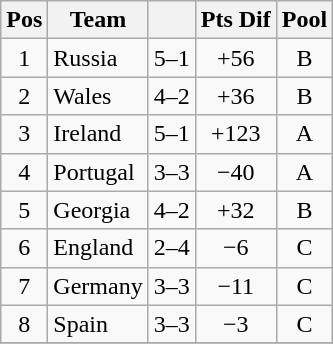<table class="wikitable sortable"  style="text-align: center;">
<tr>
<th>Pos</th>
<th>Team</th>
<th></th>
<th>Pts Dif</th>
<th>Pool</th>
</tr>
<tr>
<td>1</td>
<td align=left>Russia</td>
<td>5–1</td>
<td>+56</td>
<td>B</td>
</tr>
<tr>
<td>2</td>
<td align=left>Wales</td>
<td>4–2</td>
<td>+36</td>
<td>B</td>
</tr>
<tr>
<td>3</td>
<td align=left>Ireland</td>
<td>5–1</td>
<td>+123</td>
<td>A</td>
</tr>
<tr>
<td>4</td>
<td align=left>Portugal</td>
<td>3–3</td>
<td>−40</td>
<td>A</td>
</tr>
<tr>
<td>5</td>
<td align=left>Georgia</td>
<td>4–2</td>
<td>+32</td>
<td>B</td>
</tr>
<tr>
<td>6</td>
<td align=left>England</td>
<td>2–4</td>
<td>−6</td>
<td>C</td>
</tr>
<tr>
<td>7</td>
<td align=left>Germany</td>
<td>3–3</td>
<td>−11</td>
<td>C</td>
</tr>
<tr>
<td>8</td>
<td align=left>Spain</td>
<td>3–3</td>
<td>−3</td>
<td>C</td>
</tr>
<tr>
</tr>
</table>
